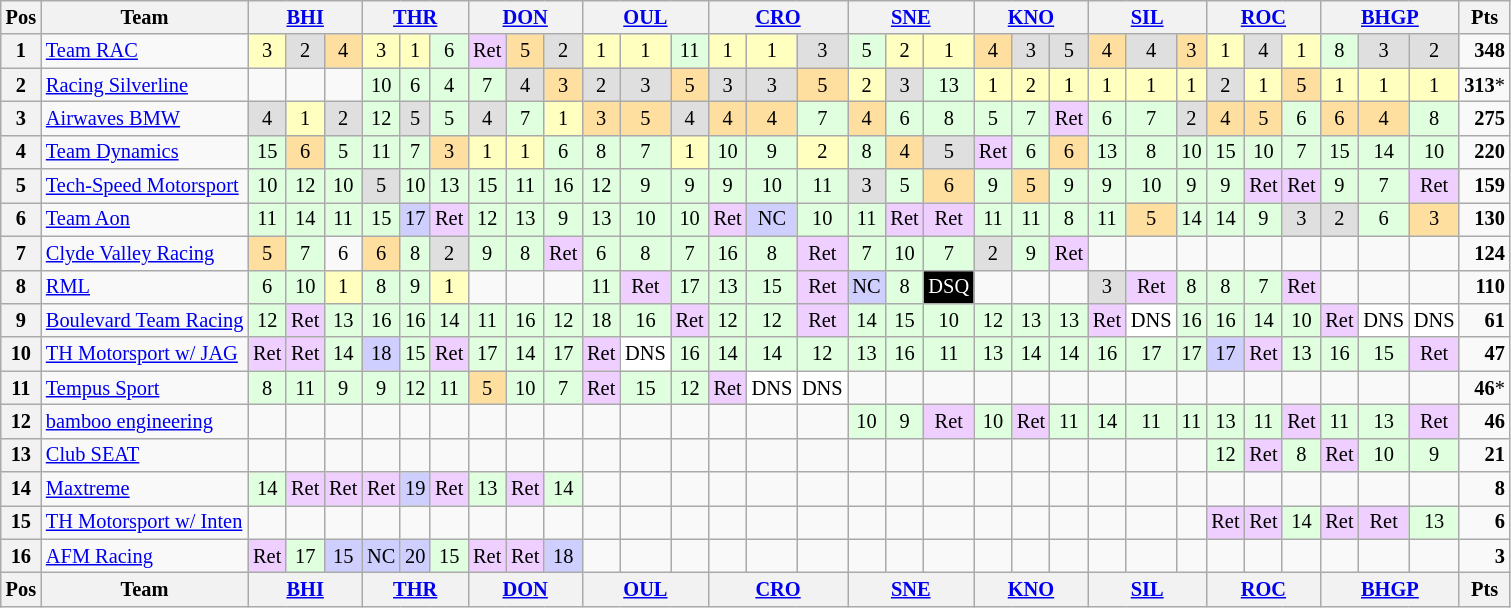<table class="wikitable" style="font-size: 85%; text-align: center;">
<tr valign="top">
<th valign="middle">Pos</th>
<th valign="middle">Team</th>
<th colspan="3"><a href='#'>BHI</a></th>
<th colspan="3"><a href='#'>THR</a></th>
<th colspan="3"><a href='#'>DON</a></th>
<th colspan="3"><a href='#'>OUL</a></th>
<th colspan="3"><a href='#'>CRO</a></th>
<th colspan="3"><a href='#'>SNE</a></th>
<th colspan="3"><a href='#'>KNO</a></th>
<th colspan="3"><a href='#'>SIL</a></th>
<th colspan="3"><a href='#'>ROC</a></th>
<th colspan="3"><a href='#'>BHGP</a></th>
<th valign=middle>Pts</th>
</tr>
<tr>
<th>1</th>
<td align=left><a href='#'>Team RAC</a></td>
<td style="background:#FFFFBF;">3</td>
<td style="background:#DFDFDF;">2</td>
<td style="background:#FFDF9F;">4</td>
<td style="background:#FFFFBF;">3</td>
<td style="background:#FFFFBF;">1</td>
<td style="background:#DFFFDF;">6</td>
<td style="background:#EFCFFF;">Ret</td>
<td style="background:#FFDF9F;">5</td>
<td style="background:#DFDFDF;">2</td>
<td style="background:#FFFFBF;">1</td>
<td style="background:#FFFFBF;">1</td>
<td style="background:#DFFFDF;">11</td>
<td style="background:#FFFFBF;">1</td>
<td style="background:#FFFFBF;">1</td>
<td style="background:#DFDFDF;">3</td>
<td style="background:#DFFFDF;">5</td>
<td style="background:#FFFFBF;">2</td>
<td style="background:#FFFFBF;">1</td>
<td style="background:#FFDF9F;">4</td>
<td style="background:#DFDFDF;">3</td>
<td style="background:#DFDFDF;">5</td>
<td style="background:#FFDF9F;">4</td>
<td style="background:#DFDFDF;">4</td>
<td style="background:#FFDF9F;">3</td>
<td style="background:#FFFFBF;">1</td>
<td style="background:#DFDFDF;">4</td>
<td style="background:#FFFFBF;">1</td>
<td style="background:#DFFFDF;">8</td>
<td style="background:#DFDFDF;">3</td>
<td style="background:#DFDFDF;">2</td>
<td align=right><strong>348</strong></td>
</tr>
<tr>
<th>2</th>
<td align=left><a href='#'>Racing Silverline</a></td>
<td></td>
<td></td>
<td></td>
<td style="background:#DFFFDF;">10</td>
<td style="background:#DFFFDF;">6</td>
<td style="background:#DFFFDF;">4</td>
<td style="background:#DFFFDF;">7</td>
<td style="background:#DFDFDF;">4</td>
<td style="background:#FFDF9F;">3</td>
<td style="background:#DFDFDF;">2</td>
<td style="background:#DFDFDF;">3</td>
<td style="background:#FFDF9F;">5</td>
<td style="background:#DFDFDF;">3</td>
<td style="background:#DFDFDF;">3</td>
<td style="background:#FFDF9F;">5</td>
<td style="background:#FFFFBF;">2</td>
<td style="background:#DFDFDF;">3</td>
<td style="background:#DFFFDF;">13</td>
<td style="background:#FFFFBF;">1</td>
<td style="background:#FFFFBF;">2</td>
<td style="background:#FFFFBF;">1</td>
<td style="background:#FFFFBF;">1</td>
<td style="background:#FFFFBF;">1</td>
<td style="background:#FFFFBF;">1</td>
<td style="background:#DFDFDF;">2</td>
<td style="background:#FFFFBF;">1</td>
<td style="background:#FFDF9F;">5</td>
<td style="background:#FFFFBF;">1</td>
<td style="background:#FFFFBF;">1</td>
<td style="background:#FFFFBF;">1</td>
<td align=right><strong>313</strong>*</td>
</tr>
<tr>
<th>3</th>
<td align=left><a href='#'>Airwaves BMW</a></td>
<td style="background:#DFDFDF;">4</td>
<td style="background:#FFFFBF;">1</td>
<td style="background:#DFDFDF;">2</td>
<td style="background:#DFFFDF;">12</td>
<td style="background:#DFDFDF;">5</td>
<td style="background:#DFFFDF;">5</td>
<td style="background:#DFDFDF;">4</td>
<td style="background:#DFFFDF;">7</td>
<td style="background:#FFFFBF;">1</td>
<td style="background:#FFDF9F;">3</td>
<td style="background:#FFDF9F;">5</td>
<td style="background:#DFDFDF;">4</td>
<td style="background:#FFDF9F;">4</td>
<td style="background:#FFDF9F;">4</td>
<td style="background:#DFFFDF;">7</td>
<td style="background:#FFDF9F;">4</td>
<td style="background:#DFFFDF;">6</td>
<td style="background:#DFFFDF;">8</td>
<td style="background:#DFFFDF;">5</td>
<td style="background:#DFFFDF;">7</td>
<td style="background:#EFCFFF;">Ret</td>
<td style="background:#DFFFDF;">6</td>
<td style="background:#DFFFDF;">7</td>
<td style="background:#DFDFDF;">2</td>
<td style="background:#FFDF9F;">4</td>
<td style="background:#FFDF9F;">5</td>
<td style="background:#DFFFDF;">6</td>
<td style="background:#FFDF9F;">6</td>
<td style="background:#FFDF9F;">4</td>
<td style="background:#DFFFDF;">8</td>
<td align=right><strong>275</strong></td>
</tr>
<tr>
<th>4</th>
<td align=left><a href='#'>Team Dynamics</a></td>
<td style="background:#DFFFDF;">15</td>
<td style="background:#FFDF9F;">6</td>
<td style="background:#DFFFDF;">5</td>
<td style="background:#DFFFDF;">11</td>
<td style="background:#DFFFDF;">7</td>
<td style="background:#FFDF9F;">3</td>
<td style="background:#FFFFBF;">1</td>
<td style="background:#FFFFBF;">1</td>
<td style="background:#DFFFDF;">6</td>
<td style="background:#DFFFDF;">8</td>
<td style="background:#DFFFDF;">7</td>
<td style="background:#FFFFBF;">1</td>
<td style="background:#DFFFDF;">10</td>
<td style="background:#DFFFDF;">9</td>
<td style="background:#FFFFBF;">2</td>
<td style="background:#DFFFDF;">8</td>
<td style="background:#FFDF9F;">4</td>
<td style="background:#DFDFDF;">5</td>
<td style="background:#EFCFFF;">Ret</td>
<td style="background:#DFFFDF;">6</td>
<td style="background:#FFDF9F;">6</td>
<td style="background:#DFFFDF;">13</td>
<td style="background:#DFFFDF;">8</td>
<td style="background:#DFFFDF;">10</td>
<td style="background:#DFFFDF;">15</td>
<td style="background:#DFFFDF;">10</td>
<td style="background:#DFFFDF;">7</td>
<td style="background:#DFFFDF;">15</td>
<td style="background:#DFFFDF;">14</td>
<td style="background:#DFFFDF;">10</td>
<td align=right><strong>220</strong></td>
</tr>
<tr>
<th>5</th>
<td align=left><a href='#'>Tech-Speed Motorsport</a></td>
<td style="background:#DFFFDF;">10</td>
<td style="background:#DFFFDF;">12</td>
<td style="background:#DFFFDF;">10</td>
<td style="background:#DFDFDF;">5</td>
<td style="background:#DFFFDF;">10</td>
<td style="background:#DFFFDF;">13</td>
<td style="background:#DFFFDF;">15</td>
<td style="background:#DFFFDF;">11</td>
<td style="background:#DFFFDF;">16</td>
<td style="background:#DFFFDF;">12</td>
<td style="background:#DFFFDF;">9</td>
<td style="background:#DFFFDF;">9</td>
<td style="background:#DFFFDF;">9</td>
<td style="background:#DFFFDF;">10</td>
<td style="background:#DFFFDF;">11</td>
<td style="background:#DFDFDF;">3</td>
<td style="background:#DFFFDF;">5</td>
<td style="background:#FFDF9F;">6</td>
<td style="background:#DFFFDF;">9</td>
<td style="background:#FFDF9F;">5</td>
<td style="background:#DFFFDF;">9</td>
<td style="background:#DFFFDF;">9</td>
<td style="background:#DFFFDF;">10</td>
<td style="background:#DFFFDF;">9</td>
<td style="background:#DFFFDF;">9</td>
<td style="background:#EFCFFF;">Ret</td>
<td style="background:#EFCFFF;">Ret</td>
<td style="background:#DFFFDF;">9</td>
<td style="background:#DFFFDF;">7</td>
<td style="background:#EFCFFF;">Ret</td>
<td align=right><strong>159</strong></td>
</tr>
<tr>
<th>6</th>
<td align=left><a href='#'>Team Aon</a></td>
<td style="background:#DFFFDF;">11</td>
<td style="background:#DFFFDF;">14</td>
<td style="background:#DFFFDF;">11</td>
<td style="background:#DFFFDF;">15</td>
<td style="background:#CFCFFF;">17</td>
<td style="background:#EFCFFF;">Ret</td>
<td style="background:#DFFFDF;">12</td>
<td style="background:#DFFFDF;">13</td>
<td style="background:#DFFFDF;">9</td>
<td style="background:#DFFFDF;">13</td>
<td style="background:#DFFFDF;">10</td>
<td style="background:#DFFFDF;">10</td>
<td style="background:#EFCFFF;">Ret</td>
<td style="background:#CFCFFF;">NC</td>
<td style="background:#DFFFDF;">10</td>
<td style="background:#DFFFDF;">11</td>
<td style="background:#EFCFFF;">Ret</td>
<td style="background:#EFCFFF;">Ret</td>
<td style="background:#DFFFDF;">11</td>
<td style="background:#DFFFDF;">11</td>
<td style="background:#DFFFDF;">8</td>
<td style="background:#DFFFDF;">11</td>
<td style="background:#FFDF9F;">5</td>
<td style="background:#DFFFDF;">14</td>
<td style="background:#DFFFDF;">14</td>
<td style="background:#DFFFDF;">9</td>
<td style="background:#DFDFDF;">3</td>
<td style="background:#DFDFDF;">2</td>
<td style="background:#DFFFDF;">6</td>
<td style="background:#FFDF9F;">3</td>
<td align=right><strong>130</strong></td>
</tr>
<tr>
<th>7</th>
<td align=left><a href='#'>Clyde Valley Racing</a></td>
<td style="background:#FFDF9F;">5</td>
<td style="background:#DFFFDF;">7</td>
<td>6</td>
<td style="background:#FFDF9F;">6</td>
<td style="background:#DFFFDF;">8</td>
<td style="background:#DFDFDF;">2</td>
<td style="background:#DFFFDF;">9</td>
<td style="background:#DFFFDF;">8</td>
<td style="background:#EFCFFF;">Ret</td>
<td style="background:#DFFFDF;">6</td>
<td style="background:#DFFFDF;">8</td>
<td style="background:#DFFFDF;">7</td>
<td style="background:#DFFFDF;">16</td>
<td style="background:#DFFFDF;">8</td>
<td style="background:#EFCFFF;">Ret</td>
<td style="background:#DFFFDF;">7</td>
<td style="background:#DFFFDF;">10</td>
<td style="background:#DFFFDF;">7</td>
<td style="background:#DFDFDF;">2</td>
<td style="background:#DFFFDF;">9</td>
<td style="background:#EFCFFF;">Ret</td>
<td></td>
<td></td>
<td></td>
<td></td>
<td></td>
<td></td>
<td></td>
<td></td>
<td></td>
<td align=right><strong>124</strong></td>
</tr>
<tr>
<th>8</th>
<td align=left><a href='#'>RML</a></td>
<td style="background:#DFFFDF;">6</td>
<td style="background:#DFFFDF;">10</td>
<td style="background:#FFFFBF;">1</td>
<td style="background:#DFFFDF;">8</td>
<td style="background:#DFFFDF;">9</td>
<td style="background:#FFFFBF;">1</td>
<td></td>
<td></td>
<td></td>
<td style="background:#DFFFDF;">11</td>
<td style="background:#EFCFFF;">Ret</td>
<td style="background:#DFFFDF;">17</td>
<td style="background:#DFFFDF;">13</td>
<td style="background:#DFFFDF;">15</td>
<td style="background:#EFCFFF;">Ret</td>
<td style="background:#CFCFFF;">NC</td>
<td style="background:#DFFFDF;">8</td>
<td style="background:#000000; color:white">DSQ</td>
<td></td>
<td></td>
<td></td>
<td style="background:#DFDFDF;">3</td>
<td style="background:#EFCFFF;">Ret</td>
<td style="background:#DFFFDF;">8</td>
<td style="background:#DFFFDF;">8</td>
<td style="background:#DFFFDF;">7</td>
<td style="background:#EFCFFF;">Ret</td>
<td></td>
<td></td>
<td></td>
<td align=right><strong>110</strong></td>
</tr>
<tr>
<th>9</th>
<td align=left nowrap><a href='#'>Boulevard Team Racing</a></td>
<td style="background:#DFFFDF;">12</td>
<td style="background:#EFCFFF;">Ret</td>
<td style="background:#DFFFDF;">13</td>
<td style="background:#DFFFDF;">16</td>
<td style="background:#DFFFDF;">16</td>
<td style="background:#DFFFDF;">14</td>
<td style="background:#DFFFDF;">11</td>
<td style="background:#DFFFDF;">16</td>
<td style="background:#DFFFDF;">12</td>
<td style="background:#DFFFDF;">18</td>
<td style="background:#DFFFDF;">16</td>
<td style="background:#EFCFFF;">Ret</td>
<td style="background:#DFFFDF;">12</td>
<td style="background:#DFFFDF;">12</td>
<td style="background:#EFCFFF;">Ret</td>
<td style="background:#DFFFDF;">14</td>
<td style="background:#DFFFDF;">15</td>
<td style="background:#DFFFDF;">10</td>
<td style="background:#DFFFDF;">12</td>
<td style="background:#DFFFDF;">13</td>
<td style="background:#DFFFDF;">13</td>
<td style="background:#EFCFFF;">Ret</td>
<td style="background:#FFFFFF;">DNS</td>
<td style="background:#DFFFDF;">16</td>
<td style="background:#DFFFDF;">16</td>
<td style="background:#DFFFDF;">14</td>
<td style="background:#DFFFDF;">10</td>
<td style="background:#EFCFFF;">Ret</td>
<td style="background:#FFFFFF;">DNS</td>
<td style="background:#FFFFFF;">DNS</td>
<td align=right><strong>61</strong></td>
</tr>
<tr>
<th>10</th>
<td align=left><a href='#'>TH Motorsport w/ JAG</a></td>
<td style="background:#EFCFFF;">Ret</td>
<td style="background:#EFCFFF;">Ret</td>
<td style="background:#DFFFDF;">14</td>
<td style="background:#CFCFFF;">18</td>
<td style="background:#DFFFDF;">15</td>
<td style="background:#EFCFFF;">Ret</td>
<td style="background:#DFFFDF;">17</td>
<td style="background:#DFFFDF;">14</td>
<td style="background:#DFFFDF;">17</td>
<td style="background:#EFCFFF;">Ret</td>
<td style="background:#FFFFFF;">DNS</td>
<td style="background:#DFFFDF;">16</td>
<td style="background:#DFFFDF;">14</td>
<td style="background:#DFFFDF;">14</td>
<td style="background:#DFFFDF;">12</td>
<td style="background:#DFFFDF;">13</td>
<td style="background:#DFFFDF;">16</td>
<td style="background:#DFFFDF;">11</td>
<td style="background:#DFFFDF;">13</td>
<td style="background:#DFFFDF;">14</td>
<td style="background:#DFFFDF;">14</td>
<td style="background:#DFFFDF;">16</td>
<td style="background:#DFFFDF;">17</td>
<td style="background:#DFFFDF;">17</td>
<td style="background:#CFCFFF;">17</td>
<td style="background:#EFCFFF;">Ret</td>
<td style="background:#DFFFDF;">13</td>
<td style="background:#DFFFDF;">16</td>
<td style="background:#DFFFDF;">15</td>
<td style="background:#EFCFFF;">Ret</td>
<td align=right><strong>47</strong></td>
</tr>
<tr>
<th>11</th>
<td align=left><a href='#'>Tempus Sport</a></td>
<td style="background:#DFFFDF;">8</td>
<td style="background:#DFFFDF;">11</td>
<td style="background:#DFFFDF;">9</td>
<td style="background:#DFFFDF;">9</td>
<td style="background:#DFFFDF;">12</td>
<td style="background:#DFFFDF;">11</td>
<td style="background:#FFDF9F;">5</td>
<td style="background:#DFFFDF;">10</td>
<td style="background:#DFFFDF;">7</td>
<td style="background:#EFCFFF;">Ret</td>
<td style="background:#DFFFDF;">15</td>
<td style="background:#DFFFDF;">12</td>
<td style="background:#EFCFFF;">Ret</td>
<td style="background:#FFFFFF;">DNS</td>
<td style="background:#FFFFFF;">DNS</td>
<td></td>
<td></td>
<td></td>
<td></td>
<td></td>
<td></td>
<td></td>
<td></td>
<td></td>
<td></td>
<td></td>
<td></td>
<td></td>
<td></td>
<td></td>
<td align=right><strong>46</strong>*</td>
</tr>
<tr>
<th>12</th>
<td align=left><a href='#'>bamboo engineering</a></td>
<td></td>
<td></td>
<td></td>
<td></td>
<td></td>
<td></td>
<td></td>
<td></td>
<td></td>
<td></td>
<td></td>
<td></td>
<td></td>
<td></td>
<td></td>
<td style="background:#DFFFDF;">10</td>
<td style="background:#DFFFDF;">9</td>
<td style="background:#EFCFFF;">Ret</td>
<td style="background:#DFFFDF;">10</td>
<td style="background:#EFCFFF;">Ret</td>
<td style="background:#DFFFDF;">11</td>
<td style="background:#DFFFDF;">14</td>
<td style="background:#DFFFDF;">11</td>
<td style="background:#DFFFDF;">11</td>
<td style="background:#DFFFDF;">13</td>
<td style="background:#DFFFDF;">11</td>
<td style="background:#EFCFFF;">Ret</td>
<td style="background:#DFFFDF;">11</td>
<td style="background:#DFFFDF;">13</td>
<td style="background:#EFCFFF;">Ret</td>
<td align=right><strong>46</strong></td>
</tr>
<tr>
<th>13</th>
<td align=left><a href='#'>Club SEAT</a></td>
<td></td>
<td></td>
<td></td>
<td></td>
<td></td>
<td></td>
<td></td>
<td></td>
<td></td>
<td></td>
<td></td>
<td></td>
<td></td>
<td></td>
<td></td>
<td></td>
<td></td>
<td></td>
<td></td>
<td></td>
<td></td>
<td></td>
<td></td>
<td></td>
<td style="background:#DFFFDF;">12</td>
<td style="background:#EFCFFF;">Ret</td>
<td style="background:#DFFFDF;">8</td>
<td style="background:#EFCFFF;">Ret</td>
<td style="background:#DFFFDF;">10</td>
<td style="background:#DFFFDF;">9</td>
<td align=right><strong>21</strong></td>
</tr>
<tr>
<th>14</th>
<td align=left><a href='#'>Maxtreme</a></td>
<td style="background:#DFFFDF;">14</td>
<td style="background:#EFCFFF;">Ret</td>
<td style="background:#EFCFFF;">Ret</td>
<td style="background:#EFCFFF;">Ret</td>
<td style="background:#CFCFFF;">19</td>
<td style="background:#EFCFFF;">Ret</td>
<td style="background:#DFFFDF;">13</td>
<td style="background:#EFCFFF;">Ret</td>
<td style="background:#DFFFDF;">14</td>
<td></td>
<td></td>
<td></td>
<td></td>
<td></td>
<td></td>
<td></td>
<td></td>
<td></td>
<td></td>
<td></td>
<td></td>
<td></td>
<td></td>
<td></td>
<td></td>
<td></td>
<td></td>
<td></td>
<td></td>
<td></td>
<td align=right><strong>8</strong></td>
</tr>
<tr>
<th>15</th>
<td align=left><a href='#'>TH Motorsport w/ Inten</a></td>
<td></td>
<td></td>
<td></td>
<td></td>
<td></td>
<td></td>
<td></td>
<td></td>
<td></td>
<td></td>
<td></td>
<td></td>
<td></td>
<td></td>
<td></td>
<td></td>
<td></td>
<td></td>
<td></td>
<td></td>
<td></td>
<td></td>
<td></td>
<td></td>
<td style="background:#EFCFFF;">Ret</td>
<td style="background:#EFCFFF;">Ret</td>
<td style="background:#DFFFDF;">14</td>
<td style="background:#EFCFFF;">Ret</td>
<td style="background:#EFCFFF;">Ret</td>
<td style="background:#DFFFDF;">13</td>
<td align=right><strong>6</strong></td>
</tr>
<tr>
<th>16</th>
<td align=left><a href='#'>AFM Racing</a></td>
<td style="background:#EFCFFF;">Ret</td>
<td style="background:#DFFFDF;">17</td>
<td style="background:#CFCFFF;">15</td>
<td style="background:#CFCFFF;">NC</td>
<td style="background:#CFCFFF;">20</td>
<td style="background:#DFFFDF;">15</td>
<td style="background:#EFCFFF;">Ret</td>
<td style="background:#EFCFFF;">Ret</td>
<td style="background:#CFCFFF;">18</td>
<td></td>
<td></td>
<td></td>
<td></td>
<td></td>
<td></td>
<td></td>
<td></td>
<td></td>
<td></td>
<td></td>
<td></td>
<td></td>
<td></td>
<td></td>
<td></td>
<td></td>
<td></td>
<td></td>
<td></td>
<td></td>
<td align=right><strong>3</strong></td>
</tr>
<tr valign="top">
<th valign="middle">Pos</th>
<th valign="middle">Team</th>
<th colspan="3"><a href='#'>BHI</a></th>
<th colspan="3"><a href='#'>THR</a></th>
<th colspan="3"><a href='#'>DON</a></th>
<th colspan="3"><a href='#'>OUL</a></th>
<th colspan="3"><a href='#'>CRO</a></th>
<th colspan="3"><a href='#'>SNE</a></th>
<th colspan="3"><a href='#'>KNO</a></th>
<th colspan="3"><a href='#'>SIL</a></th>
<th colspan="3"><a href='#'>ROC</a></th>
<th colspan="3"><a href='#'>BHGP</a></th>
<th valign=middle>Pts</th>
</tr>
</table>
